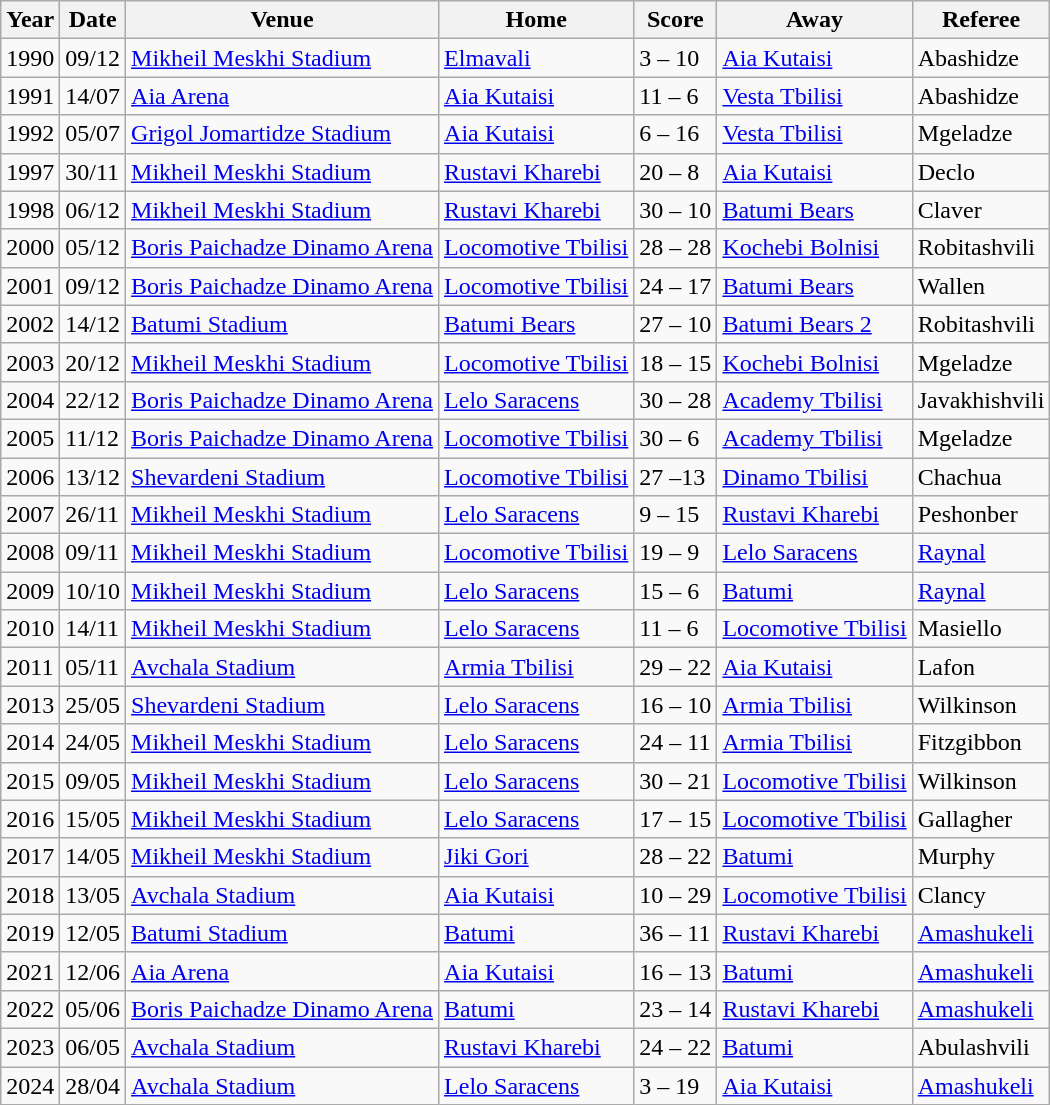<table class="wikitable">
<tr>
<th>Year</th>
<th>Date</th>
<th>Venue</th>
<th>Home</th>
<th>Score</th>
<th>Away</th>
<th>Referee</th>
</tr>
<tr>
<td>1990</td>
<td>09/12</td>
<td><a href='#'>Mikheil Meskhi Stadium</a></td>
<td><a href='#'>Elmavali</a></td>
<td>3 – 10</td>
<td><a href='#'>Aia Kutaisi</a></td>
<td> Abashidze</td>
</tr>
<tr>
<td>1991</td>
<td>14/07</td>
<td><a href='#'>Aia Arena</a></td>
<td><a href='#'>Aia Kutaisi</a></td>
<td>11 – 6</td>
<td><a href='#'>Vesta Tbilisi</a></td>
<td> Abashidze</td>
</tr>
<tr>
<td>1992</td>
<td>05/07</td>
<td><a href='#'>Grigol Jomartidze Stadium</a></td>
<td><a href='#'>Aia Kutaisi</a></td>
<td>6 – 16</td>
<td><a href='#'>Vesta Tbilisi</a></td>
<td> Mgeladze</td>
</tr>
<tr>
<td>1997</td>
<td>30/11</td>
<td><a href='#'>Mikheil Meskhi Stadium</a></td>
<td><a href='#'>Rustavi Kharebi</a></td>
<td>20 – 8</td>
<td><a href='#'>Aia Kutaisi</a></td>
<td> Declo</td>
</tr>
<tr>
<td>1998</td>
<td>06/12</td>
<td><a href='#'>Mikheil Meskhi Stadium</a></td>
<td><a href='#'>Rustavi Kharebi</a></td>
<td>30 – 10</td>
<td><a href='#'>Batumi Bears</a></td>
<td> Claver</td>
</tr>
<tr>
<td>2000</td>
<td>05/12</td>
<td><a href='#'>Boris Paichadze Dinamo Arena</a></td>
<td><a href='#'>Locomotive Tbilisi</a></td>
<td>28 – 28</td>
<td><a href='#'>Kochebi Bolnisi</a></td>
<td> Robitashvili</td>
</tr>
<tr>
<td>2001</td>
<td>09/12</td>
<td><a href='#'>Boris Paichadze Dinamo Arena</a></td>
<td><a href='#'>Locomotive Tbilisi</a></td>
<td>24 – 17</td>
<td><a href='#'>Batumi Bears</a></td>
<td> Wallen</td>
</tr>
<tr>
<td>2002</td>
<td>14/12</td>
<td><a href='#'>Batumi Stadium</a></td>
<td><a href='#'>Batumi Bears</a></td>
<td>27 – 10</td>
<td><a href='#'>Batumi Bears 2</a></td>
<td> Robitashvili</td>
</tr>
<tr>
<td>2003</td>
<td>20/12</td>
<td><a href='#'>Mikheil Meskhi Stadium</a></td>
<td><a href='#'>Locomotive Tbilisi</a></td>
<td>18 – 15</td>
<td><a href='#'>Kochebi Bolnisi</a></td>
<td> Mgeladze</td>
</tr>
<tr>
<td>2004</td>
<td>22/12</td>
<td><a href='#'>Boris Paichadze Dinamo Arena</a></td>
<td><a href='#'>Lelo Saracens</a></td>
<td>30 – 28</td>
<td><a href='#'>Academy Tbilisi</a></td>
<td> Javakhishvili</td>
</tr>
<tr>
<td>2005</td>
<td>11/12</td>
<td><a href='#'>Boris Paichadze Dinamo Arena</a></td>
<td><a href='#'>Locomotive Tbilisi</a></td>
<td>30 – 6</td>
<td><a href='#'>Academy Tbilisi</a></td>
<td> Mgeladze</td>
</tr>
<tr>
<td>2006</td>
<td>13/12</td>
<td><a href='#'>Shevardeni Stadium</a></td>
<td><a href='#'>Locomotive Tbilisi</a></td>
<td>27 –13</td>
<td><a href='#'>Dinamo Tbilisi</a></td>
<td> Chachua</td>
</tr>
<tr>
<td>2007</td>
<td>26/11</td>
<td><a href='#'>Mikheil Meskhi Stadium</a></td>
<td><a href='#'>Lelo Saracens</a></td>
<td>9 – 15</td>
<td><a href='#'>Rustavi Kharebi</a></td>
<td> Peshonber</td>
</tr>
<tr>
<td>2008</td>
<td>09/11</td>
<td><a href='#'>Mikheil Meskhi Stadium</a></td>
<td><a href='#'>Locomotive Tbilisi</a></td>
<td>19 – 9</td>
<td><a href='#'>Lelo Saracens</a></td>
<td> <a href='#'>Raynal</a></td>
</tr>
<tr>
<td>2009</td>
<td>10/10</td>
<td><a href='#'>Mikheil Meskhi Stadium</a></td>
<td><a href='#'>Lelo Saracens</a></td>
<td>15 – 6</td>
<td><a href='#'>Batumi</a></td>
<td> <a href='#'>Raynal</a></td>
</tr>
<tr>
<td>2010</td>
<td>14/11</td>
<td><a href='#'>Mikheil Meskhi Stadium</a></td>
<td><a href='#'>Lelo Saracens</a></td>
<td>11 – 6</td>
<td><a href='#'>Locomotive Tbilisi</a></td>
<td> Masiello</td>
</tr>
<tr>
<td>2011</td>
<td>05/11</td>
<td><a href='#'>Avchala Stadium</a></td>
<td><a href='#'>Armia Tbilisi</a></td>
<td>29 – 22</td>
<td><a href='#'>Aia Kutaisi</a></td>
<td> Lafon</td>
</tr>
<tr>
<td>2013</td>
<td>25/05</td>
<td><a href='#'>Shevardeni Stadium</a></td>
<td><a href='#'>Lelo Saracens</a></td>
<td>16 – 10</td>
<td><a href='#'>Armia Tbilisi</a></td>
<td> Wilkinson</td>
</tr>
<tr>
<td>2014</td>
<td>24/05</td>
<td><a href='#'>Mikheil Meskhi Stadium</a></td>
<td><a href='#'>Lelo Saracens</a></td>
<td>24 – 11</td>
<td><a href='#'>Armia Tbilisi</a></td>
<td> Fitzgibbon</td>
</tr>
<tr>
<td>2015</td>
<td>09/05</td>
<td><a href='#'>Mikheil Meskhi Stadium</a></td>
<td><a href='#'>Lelo Saracens</a></td>
<td>30 – 21</td>
<td><a href='#'>Locomotive Tbilisi</a></td>
<td> Wilkinson</td>
</tr>
<tr>
<td>2016</td>
<td>15/05</td>
<td><a href='#'>Mikheil Meskhi Stadium</a></td>
<td><a href='#'>Lelo Saracens</a></td>
<td>17 – 15</td>
<td><a href='#'>Locomotive Tbilisi</a></td>
<td> Gallagher</td>
</tr>
<tr>
<td>2017</td>
<td>14/05</td>
<td><a href='#'>Mikheil Meskhi Stadium</a></td>
<td><a href='#'>Jiki Gori</a></td>
<td>28 – 22</td>
<td><a href='#'>Batumi</a></td>
<td> Murphy</td>
</tr>
<tr>
<td>2018</td>
<td>13/05</td>
<td><a href='#'>Avchala Stadium</a></td>
<td><a href='#'>Aia Kutaisi</a></td>
<td>10 – 29</td>
<td><a href='#'>Locomotive Tbilisi</a></td>
<td> Clancy</td>
</tr>
<tr>
<td>2019</td>
<td>12/05</td>
<td><a href='#'>Batumi Stadium</a></td>
<td><a href='#'>Batumi</a></td>
<td>36 – 11</td>
<td><a href='#'>Rustavi Kharebi</a></td>
<td> <a href='#'>Amashukeli</a></td>
</tr>
<tr>
<td>2021</td>
<td>12/06</td>
<td><a href='#'>Aia Arena</a></td>
<td><a href='#'>Aia Kutaisi</a></td>
<td>16 – 13</td>
<td><a href='#'>Batumi</a></td>
<td> <a href='#'>Amashukeli</a></td>
</tr>
<tr>
<td>2022</td>
<td>05/06</td>
<td><a href='#'>Boris Paichadze Dinamo Arena</a></td>
<td><a href='#'>Batumi</a></td>
<td>23 – 14</td>
<td><a href='#'>Rustavi Kharebi</a></td>
<td> <a href='#'>Amashukeli</a></td>
</tr>
<tr>
<td>2023</td>
<td>06/05</td>
<td><a href='#'>Avchala Stadium</a></td>
<td><a href='#'>Rustavi Kharebi</a></td>
<td>24 – 22</td>
<td><a href='#'>Batumi</a></td>
<td> Abulashvili</td>
</tr>
<tr>
<td>2024</td>
<td>28/04</td>
<td><a href='#'>Avchala Stadium</a></td>
<td><a href='#'>Lelo Saracens</a></td>
<td>3 – 19</td>
<td><a href='#'>Aia Kutaisi</a></td>
<td> <a href='#'>Amashukeli</a></td>
</tr>
</table>
